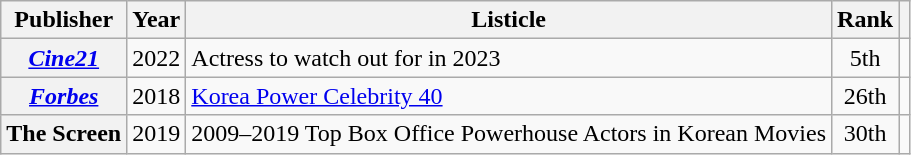<table class="wikitable plainrowheaders sortable">
<tr>
<th scope="col">Publisher</th>
<th scope="col">Year</th>
<th scope="col">Listicle</th>
<th scope="col">Rank</th>
<th scope="col" class="unsortable"></th>
</tr>
<tr>
<th scope="row"><em><a href='#'>Cine21</a></em></th>
<td>2022</td>
<td style="text-align:left">Actress to watch out for in 2023</td>
<td style="text-align:center">5th</td>
<td style="text-align:center"></td>
</tr>
<tr>
<th scope="row"><em><a href='#'>Forbes</a></em></th>
<td>2018</td>
<td><a href='#'>Korea Power Celebrity 40</a></td>
<td style="text-align:center">26th</td>
<td style="text-align:center"></td>
</tr>
<tr>
<th scope="row">The Screen</th>
<td>2019</td>
<td>2009–2019 Top Box Office Powerhouse Actors in Korean Movies</td>
<td style="text-align:center">30th</td>
<td style="text-align:center"></td>
</tr>
</table>
